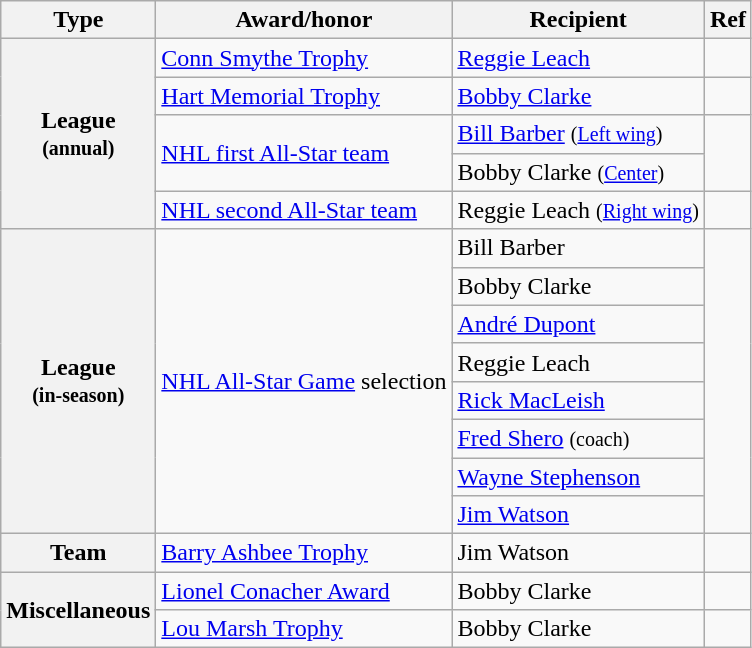<table class="wikitable">
<tr>
<th scope="col">Type</th>
<th scope="col">Award/honor</th>
<th scope="col">Recipient</th>
<th scope="col">Ref</th>
</tr>
<tr>
<th scope="row" rowspan="5">League<br><small>(annual)</small></th>
<td><a href='#'>Conn Smythe Trophy</a></td>
<td><a href='#'>Reggie Leach</a></td>
<td></td>
</tr>
<tr>
<td><a href='#'>Hart Memorial Trophy</a></td>
<td><a href='#'>Bobby Clarke</a></td>
<td></td>
</tr>
<tr>
<td rowspan="2"><a href='#'>NHL first All-Star team</a></td>
<td><a href='#'>Bill Barber</a> <small>(<a href='#'>Left wing</a>)</small></td>
<td rowspan="2"></td>
</tr>
<tr>
<td>Bobby Clarke <small>(<a href='#'>Center</a>)</small></td>
</tr>
<tr>
<td><a href='#'>NHL second All-Star team</a></td>
<td>Reggie Leach <small>(<a href='#'>Right wing</a>)</small></td>
<td></td>
</tr>
<tr>
<th scope="row" rowspan="8">League<br><small>(in-season)</small></th>
<td rowspan="8"><a href='#'>NHL All-Star Game</a> selection</td>
<td>Bill Barber</td>
<td rowspan="8"></td>
</tr>
<tr>
<td>Bobby Clarke</td>
</tr>
<tr>
<td><a href='#'>André Dupont</a></td>
</tr>
<tr>
<td>Reggie Leach</td>
</tr>
<tr>
<td><a href='#'>Rick MacLeish</a></td>
</tr>
<tr>
<td><a href='#'>Fred Shero</a> <small>(coach)</small></td>
</tr>
<tr>
<td><a href='#'>Wayne Stephenson</a></td>
</tr>
<tr>
<td><a href='#'>Jim Watson</a></td>
</tr>
<tr>
<th scope="row">Team</th>
<td><a href='#'>Barry Ashbee Trophy</a></td>
<td>Jim Watson</td>
<td></td>
</tr>
<tr>
<th scope="row" rowspan="2">Miscellaneous</th>
<td><a href='#'>Lionel Conacher Award</a></td>
<td>Bobby Clarke</td>
<td></td>
</tr>
<tr>
<td><a href='#'>Lou Marsh Trophy</a></td>
<td>Bobby Clarke</td>
<td></td>
</tr>
</table>
